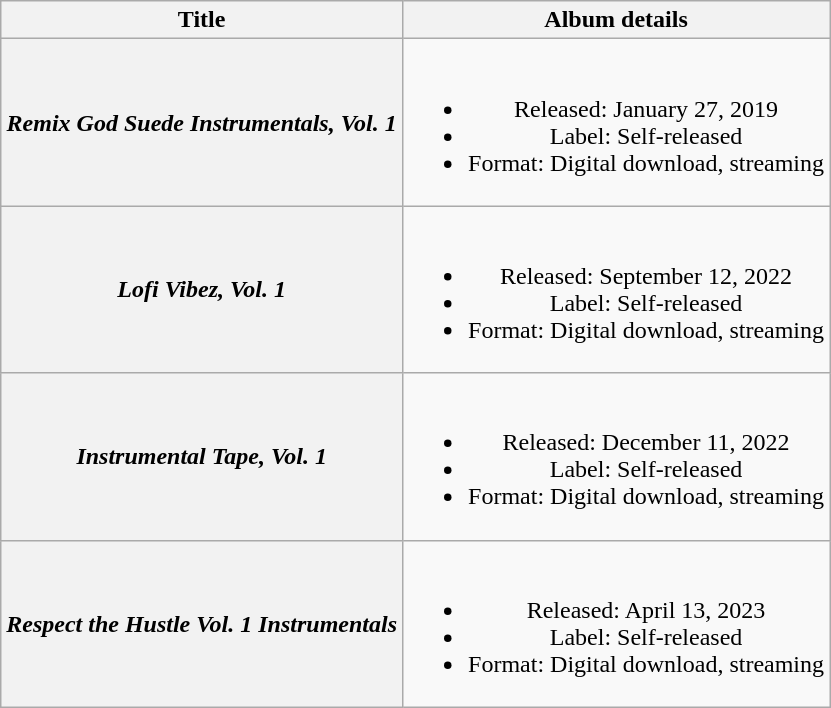<table class="wikitable plainrowheaders" style="text-align:center;">
<tr>
<th>Title</th>
<th>Album details</th>
</tr>
<tr>
<th scope="row"><em>Remix God Suede Instrumentals, Vol. 1</em></th>
<td><br><ul><li>Released: January 27, 2019</li><li>Label: Self-released</li><li>Format: Digital download, streaming</li></ul></td>
</tr>
<tr>
<th scope="row"><em>Lofi Vibez, Vol. 1</em></th>
<td><br><ul><li>Released: September 12, 2022</li><li>Label: Self-released</li><li>Format: Digital download, streaming</li></ul></td>
</tr>
<tr>
<th scope="row"><em>Instrumental Tape, Vol. 1</em></th>
<td><br><ul><li>Released: December 11, 2022</li><li>Label: Self-released</li><li>Format: Digital download, streaming</li></ul></td>
</tr>
<tr>
<th scope="row"><em>Respect the Hustle Vol. 1 Instrumentals</em></th>
<td><br><ul><li>Released: April 13, 2023</li><li>Label: Self-released</li><li>Format: Digital download, streaming</li></ul></td>
</tr>
</table>
